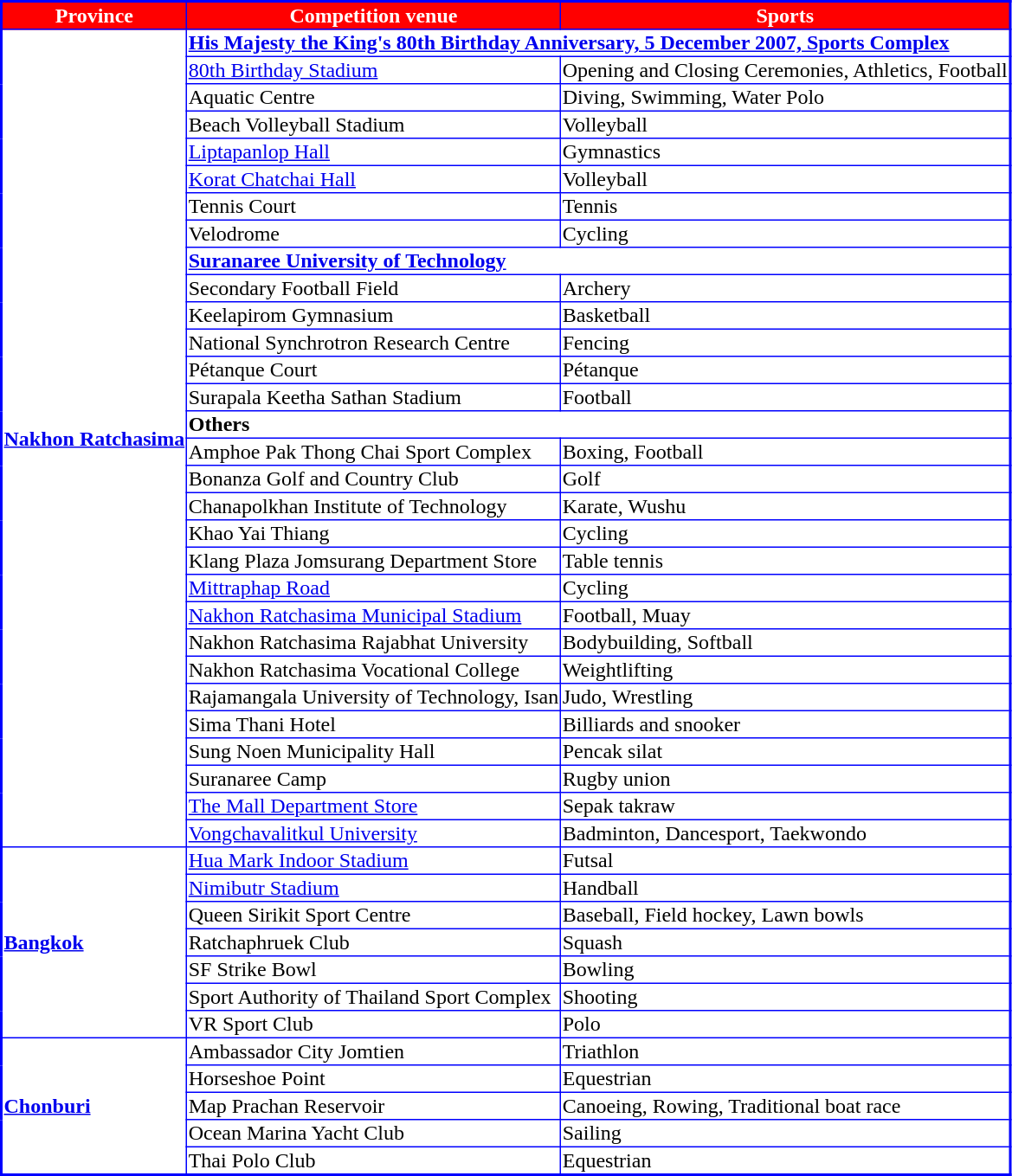<table border=1 style="border-collapse:collapse; text-align:left; font-size:100%; border:2px solid blue;">
<tr style="text-align:center; color:white; font-weight:bold; background:red;">
<td>Province</td>
<td>Competition venue</td>
<td>Sports</td>
</tr>
<tr>
<td rowspan=30><strong><a href='#'>Nakhon Ratchasima</a></strong></td>
<td colspan=2><strong><a href='#'>His Majesty the King's 80th Birthday Anniversary, 5 December 2007, Sports Complex</a></strong></td>
</tr>
<tr>
<td><a href='#'>80th Birthday Stadium</a></td>
<td>Opening and Closing Ceremonies, Athletics, Football</td>
</tr>
<tr>
<td>Aquatic Centre</td>
<td>Diving, Swimming, Water Polo</td>
</tr>
<tr>
<td>Beach Volleyball Stadium</td>
<td>Volleyball</td>
</tr>
<tr>
<td><a href='#'>Liptapanlop Hall</a></td>
<td>Gymnastics</td>
</tr>
<tr>
<td><a href='#'>Korat Chatchai Hall</a></td>
<td>Volleyball</td>
</tr>
<tr>
<td>Tennis Court</td>
<td>Tennis</td>
</tr>
<tr>
<td>Velodrome</td>
<td>Cycling</td>
</tr>
<tr>
<td colspan=2><strong><a href='#'>Suranaree University of Technology</a></strong></td>
</tr>
<tr>
<td>Secondary Football Field</td>
<td>Archery</td>
</tr>
<tr>
<td>Keelapirom Gymnasium</td>
<td>Basketball</td>
</tr>
<tr>
<td>National Synchrotron Research Centre</td>
<td>Fencing</td>
</tr>
<tr>
<td>Pétanque Court</td>
<td>Pétanque</td>
</tr>
<tr>
<td>Surapala Keetha Sathan Stadium</td>
<td>Football</td>
</tr>
<tr>
<td colspan=2><strong>Others</strong></td>
</tr>
<tr>
<td>Amphoe Pak Thong Chai Sport Complex</td>
<td>Boxing, Football</td>
</tr>
<tr>
<td>Bonanza Golf and Country Club</td>
<td>Golf</td>
</tr>
<tr>
<td>Chanapolkhan Institute of Technology</td>
<td>Karate, Wushu</td>
</tr>
<tr>
<td>Khao Yai Thiang</td>
<td>Cycling</td>
</tr>
<tr>
<td>Klang Plaza Jomsurang Department Store</td>
<td>Table tennis</td>
</tr>
<tr>
<td><a href='#'>Mittraphap Road</a></td>
<td>Cycling</td>
</tr>
<tr>
<td><a href='#'>Nakhon Ratchasima Municipal Stadium</a></td>
<td>Football, Muay</td>
</tr>
<tr>
<td>Nakhon Ratchasima Rajabhat University</td>
<td>Bodybuilding, Softball</td>
</tr>
<tr>
<td>Nakhon Ratchasima Vocational College</td>
<td>Weightlifting</td>
</tr>
<tr>
<td>Rajamangala University of Technology, Isan</td>
<td>Judo, Wrestling</td>
</tr>
<tr>
<td>Sima Thani Hotel</td>
<td>Billiards and snooker</td>
</tr>
<tr>
<td>Sung Noen Municipality Hall</td>
<td>Pencak silat</td>
</tr>
<tr>
<td>Suranaree Camp</td>
<td>Rugby union</td>
</tr>
<tr>
<td><a href='#'>The Mall Department Store</a></td>
<td>Sepak takraw</td>
</tr>
<tr>
<td><a href='#'>Vongchavalitkul University</a></td>
<td>Badminton, Dancesport, Taekwondo</td>
</tr>
<tr>
<td rowspan=7><strong><a href='#'>Bangkok</a></strong></td>
<td><a href='#'>Hua Mark Indoor Stadium</a></td>
<td>Futsal</td>
</tr>
<tr>
<td><a href='#'>Nimibutr Stadium</a></td>
<td>Handball</td>
</tr>
<tr>
<td>Queen Sirikit Sport Centre</td>
<td>Baseball, Field hockey, Lawn bowls</td>
</tr>
<tr>
<td>Ratchaphruek Club</td>
<td>Squash</td>
</tr>
<tr>
<td>SF Strike Bowl</td>
<td>Bowling</td>
</tr>
<tr>
<td>Sport Authority of Thailand Sport Complex</td>
<td>Shooting</td>
</tr>
<tr>
<td>VR Sport Club</td>
<td>Polo</td>
</tr>
<tr>
<td rowspan=5><strong><a href='#'>Chonburi</a></strong></td>
<td>Ambassador City Jomtien</td>
<td>Triathlon</td>
</tr>
<tr>
<td>Horseshoe Point</td>
<td>Equestrian</td>
</tr>
<tr>
<td>Map Prachan Reservoir</td>
<td>Canoeing, Rowing, Traditional boat race</td>
</tr>
<tr>
<td>Ocean Marina Yacht Club</td>
<td>Sailing</td>
</tr>
<tr>
<td>Thai Polo Club</td>
<td>Equestrian</td>
</tr>
</table>
